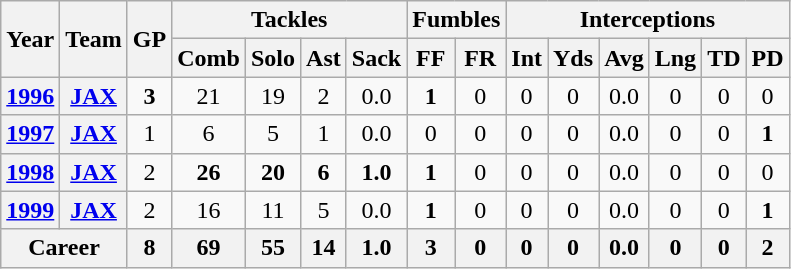<table class="wikitable" style="text-align:center">
<tr>
<th rowspan="2">Year</th>
<th rowspan="2">Team</th>
<th rowspan="2">GP</th>
<th colspan="4">Tackles</th>
<th colspan="2">Fumbles</th>
<th colspan="6">Interceptions</th>
</tr>
<tr>
<th>Comb</th>
<th>Solo</th>
<th>Ast</th>
<th>Sack</th>
<th>FF</th>
<th>FR</th>
<th>Int</th>
<th>Yds</th>
<th>Avg</th>
<th>Lng</th>
<th>TD</th>
<th>PD</th>
</tr>
<tr>
<th><a href='#'>1996</a></th>
<th><a href='#'>JAX</a></th>
<td><strong>3</strong></td>
<td>21</td>
<td>19</td>
<td>2</td>
<td>0.0</td>
<td><strong>1</strong></td>
<td>0</td>
<td>0</td>
<td>0</td>
<td>0.0</td>
<td>0</td>
<td>0</td>
<td>0</td>
</tr>
<tr>
<th><a href='#'>1997</a></th>
<th><a href='#'>JAX</a></th>
<td>1</td>
<td>6</td>
<td>5</td>
<td>1</td>
<td>0.0</td>
<td>0</td>
<td>0</td>
<td>0</td>
<td>0</td>
<td>0.0</td>
<td>0</td>
<td>0</td>
<td><strong>1</strong></td>
</tr>
<tr>
<th><a href='#'>1998</a></th>
<th><a href='#'>JAX</a></th>
<td>2</td>
<td><strong>26</strong></td>
<td><strong>20</strong></td>
<td><strong>6</strong></td>
<td><strong>1.0</strong></td>
<td><strong>1</strong></td>
<td>0</td>
<td>0</td>
<td>0</td>
<td>0.0</td>
<td>0</td>
<td>0</td>
<td>0</td>
</tr>
<tr>
<th><a href='#'>1999</a></th>
<th><a href='#'>JAX</a></th>
<td>2</td>
<td>16</td>
<td>11</td>
<td>5</td>
<td>0.0</td>
<td><strong>1</strong></td>
<td>0</td>
<td>0</td>
<td>0</td>
<td>0.0</td>
<td>0</td>
<td>0</td>
<td><strong>1</strong></td>
</tr>
<tr>
<th colspan="2">Career</th>
<th>8</th>
<th>69</th>
<th>55</th>
<th>14</th>
<th>1.0</th>
<th>3</th>
<th>0</th>
<th>0</th>
<th>0</th>
<th>0.0</th>
<th>0</th>
<th>0</th>
<th>2</th>
</tr>
</table>
